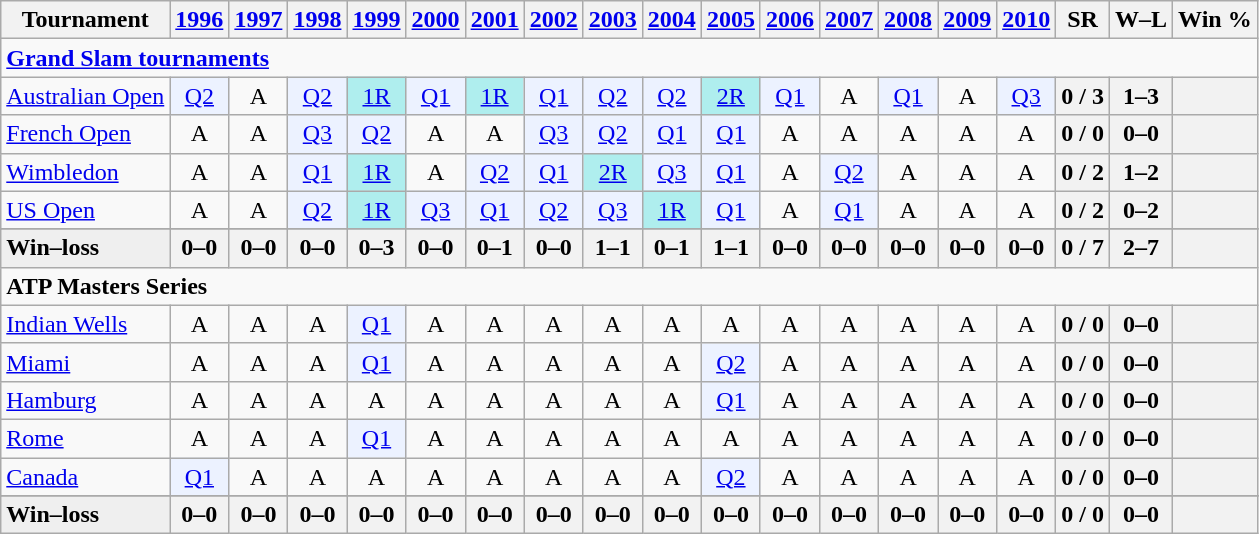<table class=wikitable style=text-align:center>
<tr>
<th>Tournament</th>
<th><a href='#'>1996</a></th>
<th><a href='#'>1997</a></th>
<th><a href='#'>1998</a></th>
<th><a href='#'>1999</a></th>
<th><a href='#'>2000</a></th>
<th><a href='#'>2001</a></th>
<th><a href='#'>2002</a></th>
<th><a href='#'>2003</a></th>
<th><a href='#'>2004</a></th>
<th><a href='#'>2005</a></th>
<th><a href='#'>2006</a></th>
<th><a href='#'>2007</a></th>
<th><a href='#'>2008</a></th>
<th><a href='#'>2009</a></th>
<th><a href='#'>2010</a></th>
<th>SR</th>
<th>W–L</th>
<th>Win %</th>
</tr>
<tr>
<td colspan=25 style=text-align:left><a href='#'><strong>Grand Slam tournaments</strong></a></td>
</tr>
<tr>
<td align=left><a href='#'>Australian Open</a></td>
<td bgcolor=ecf2ff><a href='#'>Q2</a></td>
<td>A</td>
<td bgcolor=ecf2ff><a href='#'>Q2</a></td>
<td bgcolor=afeeee><a href='#'>1R</a></td>
<td bgcolor=ecf2ff><a href='#'>Q1</a></td>
<td bgcolor=afeeee><a href='#'>1R</a></td>
<td bgcolor=ecf2ff><a href='#'>Q1</a></td>
<td bgcolor=ecf2ff><a href='#'>Q2</a></td>
<td bgcolor=ecf2ff><a href='#'>Q2</a></td>
<td bgcolor=afeeee><a href='#'>2R</a></td>
<td bgcolor=ecf2ff><a href='#'>Q1</a></td>
<td>A</td>
<td bgcolor=ecf2ff><a href='#'>Q1</a></td>
<td>A</td>
<td bgcolor=ecf2ff><a href='#'>Q3</a></td>
<th>0 / 3</th>
<th>1–3</th>
<th></th>
</tr>
<tr>
<td align=left><a href='#'>French Open</a></td>
<td>A</td>
<td>A</td>
<td bgcolor=ecf2ff><a href='#'>Q3</a></td>
<td bgcolor=ecf2ff><a href='#'>Q2</a></td>
<td>A</td>
<td>A</td>
<td bgcolor=ecf2ff><a href='#'>Q3</a></td>
<td bgcolor=ecf2ff><a href='#'>Q2</a></td>
<td bgcolor=ecf2ff><a href='#'>Q1</a></td>
<td bgcolor=ecf2ff><a href='#'>Q1</a></td>
<td>A</td>
<td>A</td>
<td>A</td>
<td>A</td>
<td>A</td>
<th>0 / 0</th>
<th>0–0</th>
<th></th>
</tr>
<tr>
<td align=left><a href='#'>Wimbledon</a></td>
<td>A</td>
<td>A</td>
<td bgcolor=ecf2ff><a href='#'>Q1</a></td>
<td bgcolor=afeeee><a href='#'>1R</a></td>
<td>A</td>
<td bgcolor=ecf2ff><a href='#'>Q2</a></td>
<td bgcolor=ecf2ff><a href='#'>Q1</a></td>
<td bgcolor=afeeee><a href='#'>2R</a></td>
<td bgcolor=ecf2ff><a href='#'>Q3</a></td>
<td bgcolor=ecf2ff><a href='#'>Q1</a></td>
<td>A</td>
<td bgcolor=ecf2ff><a href='#'>Q2</a></td>
<td>A</td>
<td>A</td>
<td>A</td>
<th>0 / 2</th>
<th>1–2</th>
<th></th>
</tr>
<tr>
<td align=left><a href='#'>US Open</a></td>
<td>A</td>
<td>A</td>
<td bgcolor=ecf2ff><a href='#'>Q2</a></td>
<td bgcolor=afeeee><a href='#'>1R</a></td>
<td bgcolor=ecf2ff><a href='#'>Q3</a></td>
<td bgcolor=ecf2ff><a href='#'>Q1</a></td>
<td bgcolor=ecf2ff><a href='#'>Q2</a></td>
<td bgcolor=ecf2ff><a href='#'>Q3</a></td>
<td bgcolor=afeeee><a href='#'>1R</a></td>
<td bgcolor=ecf2ff><a href='#'>Q1</a></td>
<td>A</td>
<td bgcolor=ecf2ff><a href='#'>Q1</a></td>
<td>A</td>
<td>A</td>
<td>A</td>
<th>0 / 2</th>
<th>0–2</th>
<th></th>
</tr>
<tr>
</tr>
<tr style=font-weight:bold;background:#efefef>
<td style=text-align:left>Win–loss</td>
<th>0–0</th>
<th>0–0</th>
<th>0–0</th>
<th>0–3</th>
<th>0–0</th>
<th>0–1</th>
<th>0–0</th>
<th>1–1</th>
<th>0–1</th>
<th>1–1</th>
<th>0–0</th>
<th>0–0</th>
<th>0–0</th>
<th>0–0</th>
<th>0–0</th>
<th>0 / 7</th>
<th>2–7</th>
<th></th>
</tr>
<tr>
<td colspan=23 align=left><strong>ATP Masters Series</strong></td>
</tr>
<tr>
<td align=left><a href='#'>Indian Wells</a></td>
<td>A</td>
<td>A</td>
<td>A</td>
<td bgcolor=ecf2ff><a href='#'>Q1</a></td>
<td>A</td>
<td>A</td>
<td>A</td>
<td>A</td>
<td>A</td>
<td>A</td>
<td>A</td>
<td>A</td>
<td>A</td>
<td>A</td>
<td>A</td>
<th>0 / 0</th>
<th>0–0</th>
<th></th>
</tr>
<tr>
<td align=left><a href='#'>Miami</a></td>
<td>A</td>
<td>A</td>
<td>A</td>
<td bgcolor=ecf2ff><a href='#'>Q1</a></td>
<td>A</td>
<td>A</td>
<td>A</td>
<td>A</td>
<td>A</td>
<td bgcolor=ecf2ff><a href='#'>Q2</a></td>
<td>A</td>
<td>A</td>
<td>A</td>
<td>A</td>
<td>A</td>
<th>0 / 0</th>
<th>0–0</th>
<th></th>
</tr>
<tr>
<td align=left><a href='#'>Hamburg</a></td>
<td>A</td>
<td>A</td>
<td>A</td>
<td>A</td>
<td>A</td>
<td>A</td>
<td>A</td>
<td>A</td>
<td>A</td>
<td bgcolor=ecf2ff><a href='#'>Q1</a></td>
<td>A</td>
<td>A</td>
<td>A</td>
<td>A</td>
<td>A</td>
<th>0 / 0</th>
<th>0–0</th>
<th></th>
</tr>
<tr>
<td align=left><a href='#'>Rome</a></td>
<td>A</td>
<td>A</td>
<td>A</td>
<td bgcolor=ecf2ff><a href='#'>Q1</a></td>
<td>A</td>
<td>A</td>
<td>A</td>
<td>A</td>
<td>A</td>
<td>A</td>
<td>A</td>
<td>A</td>
<td>A</td>
<td>A</td>
<td>A</td>
<th>0 / 0</th>
<th>0–0</th>
<th></th>
</tr>
<tr>
<td align=left><a href='#'>Canada</a></td>
<td bgcolor=ecf2ff><a href='#'>Q1</a></td>
<td>A</td>
<td>A</td>
<td>A</td>
<td>A</td>
<td>A</td>
<td>A</td>
<td>A</td>
<td>A</td>
<td bgcolor=ecf2ff><a href='#'>Q2</a></td>
<td>A</td>
<td>A</td>
<td>A</td>
<td>A</td>
<td>A</td>
<th>0 / 0</th>
<th>0–0</th>
<th></th>
</tr>
<tr>
</tr>
<tr style=font-weight:bold;background:#efefef>
<td style=text-align:left>Win–loss</td>
<th>0–0</th>
<th>0–0</th>
<th>0–0</th>
<th>0–0</th>
<th>0–0</th>
<th>0–0</th>
<th>0–0</th>
<th>0–0</th>
<th>0–0</th>
<th>0–0</th>
<th>0–0</th>
<th>0–0</th>
<th>0–0</th>
<th>0–0</th>
<th>0–0</th>
<th>0 / 0</th>
<th>0–0</th>
<th></th>
</tr>
</table>
